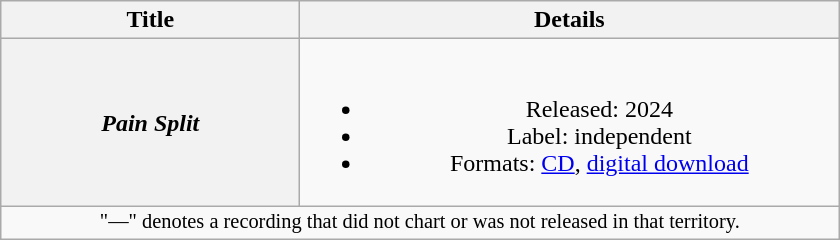<table class="wikitable plainrowheaders" style="text-align:center;">
<tr>
<th scope="col" style="width:12em;">Title</th>
<th scope="col" style="width:22em;">Details</th>
</tr>
<tr>
<th scope="row"><em>Pain Split</em></th>
<td><br><ul><li>Released: 2024</li><li>Label: independent</li><li>Formats: <a href='#'>CD</a>, <a href='#'>digital download</a></li></ul></td>
</tr>
<tr>
<td colspan="11" style="font-size:85%">"—" denotes a recording that did not chart or was not released in that territory.</td>
</tr>
</table>
